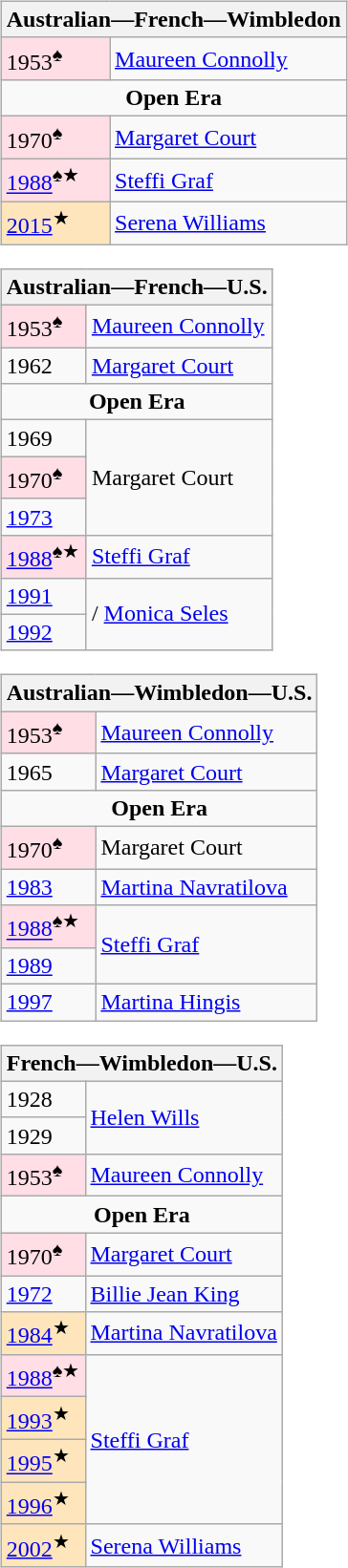<table>
<tr style="vertical-align: top">
<td><br><table class="wikitable">
<tr>
<th colspan="2">Australian—French—Wimbledon</th>
</tr>
<tr>
<td bgcolor=ffdee6>1953<sup>♠</sup></td>
<td> <a href='#'>Maureen Connolly</a></td>
</tr>
<tr>
<td colspan=2 style="text-align: center;"><strong>Open Era</strong></td>
</tr>
<tr>
<td bgcolor=ffdee6>1970<sup>♠</sup></td>
<td> <a href='#'>Margaret Court</a></td>
</tr>
<tr>
<td bgcolor=ffdee6><a href='#'>1988</a><sup>♠★</sup></td>
<td> <a href='#'>Steffi Graf</a></td>
</tr>
<tr>
<td bgcolor=ffe5bc><a href='#'>2015</a><sup>★</sup></td>
<td> <a href='#'>Serena Williams</a></td>
</tr>
</table>
<table class="wikitable">
<tr>
<th colspan=2>Australian—French—U.S.</th>
</tr>
<tr>
<td bgcolor=ffdee6>1953<sup>♠</sup></td>
<td> <a href='#'>Maureen Connolly</a></td>
</tr>
<tr>
<td>1962</td>
<td> <a href='#'>Margaret Court</a></td>
</tr>
<tr>
<td colspan=2 style="text-align: center;"><strong>Open Era</strong></td>
</tr>
<tr>
<td>1969</td>
<td rowspan=3> Margaret Court</td>
</tr>
<tr>
<td bgcolor=ffdee6>1970<sup>♠</sup></td>
</tr>
<tr>
<td><a href='#'>1973</a></td>
</tr>
<tr>
<td bgcolor=ffdee6><a href='#'>1988</a><sup>♠★</sup></td>
<td> <a href='#'>Steffi Graf</a></td>
</tr>
<tr>
<td><a href='#'>1991</a></td>
<td rowspan=2>/ <a href='#'>Monica Seles</a></td>
</tr>
<tr>
<td><a href='#'>1992</a></td>
</tr>
</table>
<table class="wikitable">
<tr>
<th colspan=2>Australian—Wimbledon—U.S.</th>
</tr>
<tr>
<td bgcolor=ffdee6>1953<sup>♠</sup></td>
<td> <a href='#'>Maureen Connolly</a></td>
</tr>
<tr>
<td>1965</td>
<td> <a href='#'>Margaret Court</a></td>
</tr>
<tr>
<td colspan=2 style="text-align: center;"><strong>Open Era</strong></td>
</tr>
<tr>
<td bgcolor=ffdee6>1970<sup>♠</sup></td>
<td> Margaret Court</td>
</tr>
<tr>
<td><a href='#'>1983</a></td>
<td> <a href='#'>Martina Navratilova</a></td>
</tr>
<tr>
<td bgcolor=ffdee6><a href='#'>1988</a><sup>♠★</sup></td>
<td rowspan=2> <a href='#'>Steffi Graf</a></td>
</tr>
<tr>
<td><a href='#'>1989</a></td>
</tr>
<tr>
<td><a href='#'>1997</a></td>
<td> <a href='#'>Martina Hingis</a></td>
</tr>
</table>
<table class="wikitable">
<tr>
<th colspan="2">French—Wimbledon—U.S.</th>
</tr>
<tr>
<td>1928</td>
<td rowspan=2> <a href='#'>Helen Wills</a></td>
</tr>
<tr>
<td>1929</td>
</tr>
<tr>
<td bgcolor=ffdee6>1953<sup>♠</sup></td>
<td> <a href='#'>Maureen Connolly</a></td>
</tr>
<tr>
<td colspan=2 style="text-align: center;"><strong>Open Era</strong></td>
</tr>
<tr>
<td bgcolor=ffdee6>1970<sup>♠</sup></td>
<td> <a href='#'>Margaret Court</a></td>
</tr>
<tr>
<td><a href='#'>1972</a></td>
<td> <a href='#'>Billie Jean King</a></td>
</tr>
<tr>
<td bgcolor=ffe5bc><a href='#'>1984</a><sup>★</sup></td>
<td> <a href='#'>Martina Navratilova</a></td>
</tr>
<tr>
<td bgcolor=ffdee6><a href='#'>1988</a><sup>♠★</sup></td>
<td rowspan=4> <a href='#'>Steffi Graf</a></td>
</tr>
<tr>
<td bgcolor=ffe5bc><a href='#'>1993</a><sup>★</sup></td>
</tr>
<tr>
<td bgcolor=ffe5bc><a href='#'>1995</a><sup>★</sup></td>
</tr>
<tr>
<td bgcolor=ffe5bc><a href='#'>1996</a><sup>★</sup></td>
</tr>
<tr>
<td bgcolor=ffe5bc><a href='#'>2002</a><sup>★</sup></td>
<td> <a href='#'>Serena Williams</a></td>
</tr>
</table>
</td>
</tr>
</table>
